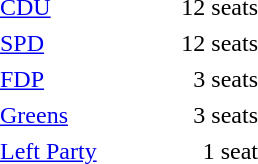<table cellpadding="2" style="width:180px; text-align:right; white-space:nowrap;">
<tr>
<td style="text-align:left;"><a href='#'>CDU</a></td>
<td>12 seats</td>
</tr>
<tr>
<td style="text-align:left;"><a href='#'>SPD</a></td>
<td>12 seats</td>
</tr>
<tr>
<td style="text-align:left;"><a href='#'>FDP</a></td>
<td>3 seats</td>
</tr>
<tr>
<td style="text-align:left;"><a href='#'>Greens</a></td>
<td>3 seats</td>
</tr>
<tr>
<td style="text-align:left;"><a href='#'>Left Party</a></td>
<td>1 seat</td>
</tr>
</table>
